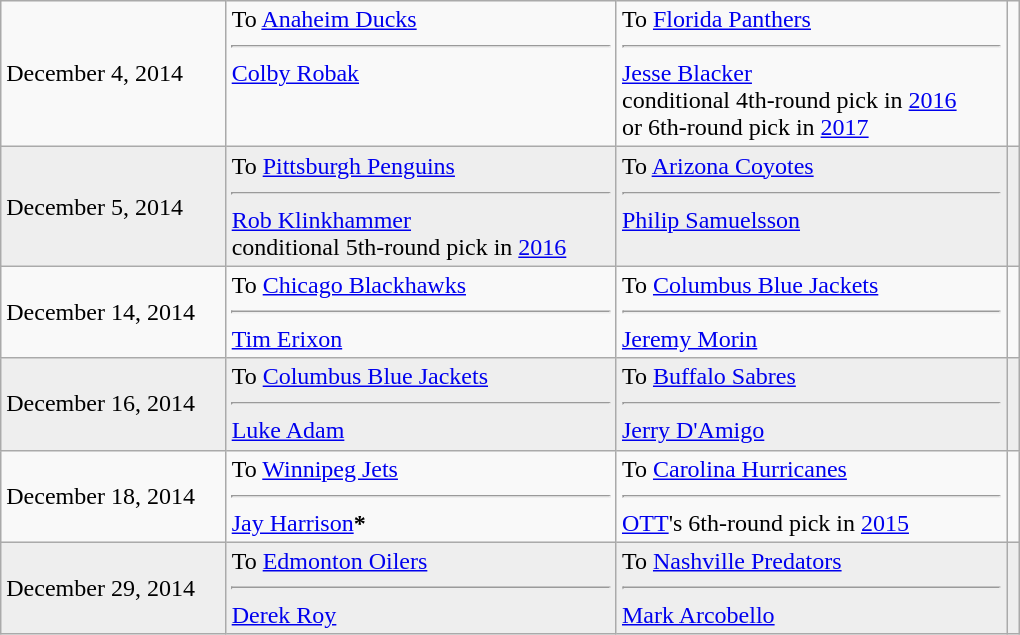<table class="wikitable" style="border:1px solid #999999; width:680px;">
<tr>
<td>December 4, 2014</td>
<td valign="top">To <a href='#'>Anaheim Ducks</a><hr><a href='#'>Colby Robak</a></td>
<td valign="top">To <a href='#'>Florida Panthers</a><hr><a href='#'>Jesse Blacker</a><br>conditional 4th-round pick in <a href='#'>2016</a><br>or 6th-round pick in <a href='#'>2017</a></td>
<td></td>
</tr>
<tr bgcolor="eeeeee">
<td>December 5, 2014</td>
<td valign="top">To <a href='#'>Pittsburgh Penguins</a><hr><a href='#'>Rob Klinkhammer</a><br>conditional 5th-round pick in <a href='#'>2016</a></td>
<td valign="top">To <a href='#'>Arizona Coyotes</a><hr><a href='#'>Philip Samuelsson</a></td>
<td></td>
</tr>
<tr>
<td>December 14, 2014</td>
<td valign="top">To <a href='#'>Chicago Blackhawks</a><hr><a href='#'>Tim Erixon</a></td>
<td valign="top">To <a href='#'>Columbus Blue Jackets</a><hr><a href='#'>Jeremy Morin</a></td>
<td></td>
</tr>
<tr bgcolor="eeeeee">
<td>December 16, 2014</td>
<td valign="top">To <a href='#'>Columbus Blue Jackets</a><hr><a href='#'>Luke Adam</a></td>
<td valign="top">To <a href='#'>Buffalo Sabres</a><hr><a href='#'>Jerry D'Amigo</a></td>
<td></td>
</tr>
<tr>
<td>December 18, 2014</td>
<td valign="top">To <a href='#'>Winnipeg Jets</a><hr><a href='#'>Jay Harrison</a><span><strong>*</strong></span></td>
<td valign="top">To <a href='#'>Carolina Hurricanes</a><hr><a href='#'>OTT</a>'s 6th-round pick in <a href='#'>2015</a></td>
<td></td>
</tr>
<tr bgcolor="eeeeee">
<td>December 29, 2014</td>
<td valign="top">To <a href='#'>Edmonton Oilers</a><hr><a href='#'>Derek Roy</a></td>
<td valign="top">To <a href='#'>Nashville Predators</a><hr><a href='#'>Mark Arcobello</a></td>
<td></td>
</tr>
</table>
